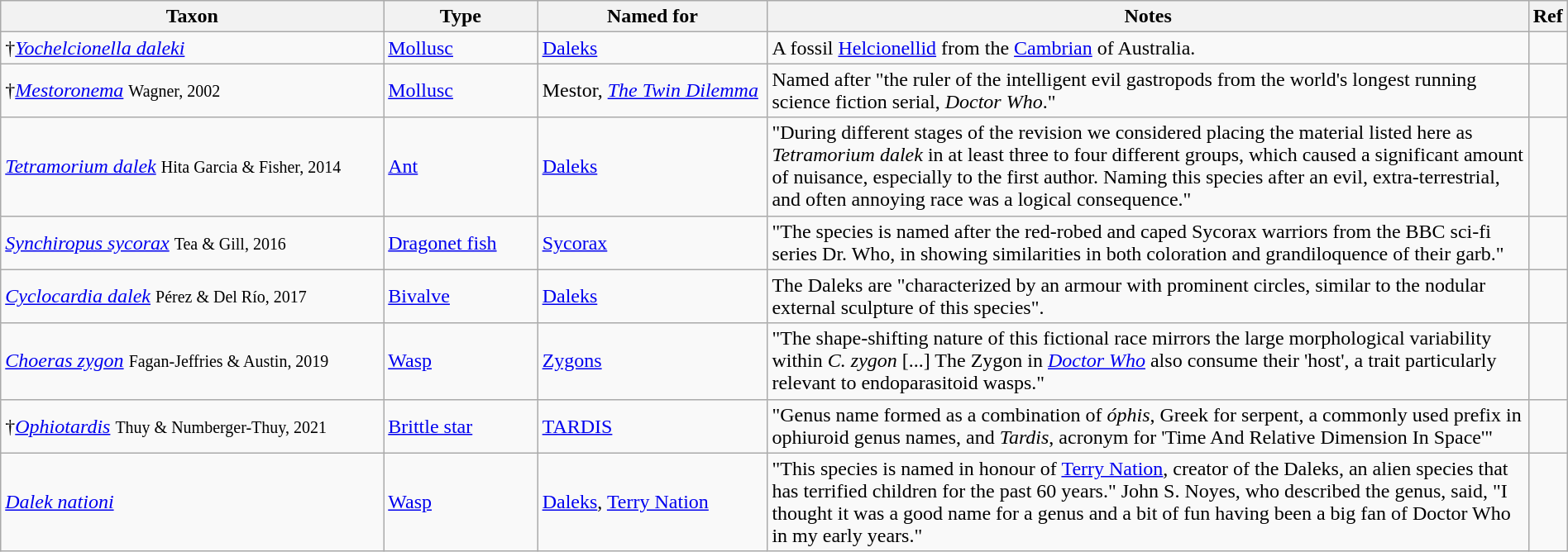<table class="wikitable sortable" width="100%">
<tr>
<th style="width:25%;">Taxon</th>
<th style="width:10%;">Type</th>
<th style="width:15%;">Named for</th>
<th style="width:50%;">Notes</th>
<th class="unsortable">Ref</th>
</tr>
<tr>
<td>†<em><a href='#'>Yochelcionella daleki</a></em> </td>
<td><a href='#'>Mollusc</a></td>
<td><a href='#'>Daleks</a></td>
<td>A fossil <a href='#'>Helcionellid</a> from the <a href='#'>Cambrian</a> of Australia.</td>
<td></td>
</tr>
<tr>
<td>†<em><a href='#'>Mestoronema</a></em> <small>Wagner, 2002</small></td>
<td><a href='#'>Mollusc</a></td>
<td>Mestor, <em><a href='#'>The Twin Dilemma</a></em></td>
<td>Named after "the ruler of the intelligent evil gastropods from the world's longest running science fiction serial, <em>Doctor Who</em>."</td>
<td></td>
</tr>
<tr>
<td><a href='#'><em>Tetramorium dalek</em></a> <small>Hita Garcia & Fisher, 2014</small></td>
<td><a href='#'>Ant</a></td>
<td><a href='#'>Daleks</a></td>
<td>"During different stages of the revision we considered placing the material listed here as <em>Tetramorium dalek</em> in at least three to four different groups, which caused a significant amount of nuisance, especially to the first author. Naming this species after an evil, extra-terrestrial, and often annoying race was a logical consequence."</td>
<td></td>
</tr>
<tr>
<td><em><a href='#'>Synchiropus sycorax</a></em> <small>Tea & Gill, 2016</small></td>
<td><a href='#'>Dragonet fish</a></td>
<td><a href='#'>Sycorax</a></td>
<td>"The species is named after the red-robed and caped Sycorax warriors from the BBC sci-fi series Dr. Who, in showing similarities in both coloration and grandiloquence of their garb."</td>
<td></td>
</tr>
<tr>
<td><em><a href='#'>Cyclocardia dalek</a></em> <small>Pérez & Del Río, 2017</small></td>
<td><a href='#'>Bivalve</a></td>
<td><a href='#'>Daleks</a></td>
<td>The Daleks are "characterized by an armour with prominent circles, similar to the nodular external sculpture of this species".</td>
<td><em></em></td>
</tr>
<tr>
<td><em><a href='#'>Choeras zygon</a></em> <small>Fagan-Jeffries & Austin, 2019</small></td>
<td><a href='#'>Wasp</a></td>
<td><a href='#'>Zygons</a></td>
<td>"The shape-shifting nature of this fictional race mirrors the large morphological variability within <em>C. zygon</em> [...] The Zygon in <em><a href='#'>Doctor Who</a></em> also consume their 'host', a trait particularly relevant to endoparasitoid wasps."</td>
<td></td>
</tr>
<tr>
<td>†<em><a href='#'>Ophiotardis</a></em> <small>Thuy & Numberger-Thuy, 2021</small></td>
<td><a href='#'>Brittle star</a></td>
<td><a href='#'>TARDIS</a></td>
<td>"Genus name formed as a combination of <em>óphis</em>, Greek for serpent, a commonly used prefix in ophiuroid genus names, and <em>Tardis</em>, acronym for 'Time And Relative Dimension In Space'"</td>
<td></td>
</tr>
<tr>
<td><em><a href='#'>Dalek nationi</a></em> </td>
<td><a href='#'>Wasp</a></td>
<td><a href='#'>Daleks</a>, <a href='#'>Terry Nation</a></td>
<td>"This species is named in honour of <a href='#'>Terry Nation</a>, creator of the Daleks, an alien species that has terrified children for the past 60 years." John S. Noyes, who described the genus, said, "I thought it was a good name for a genus and a bit of fun having been a big fan of Doctor Who in my early years."</td>
<td></td>
</tr>
</table>
